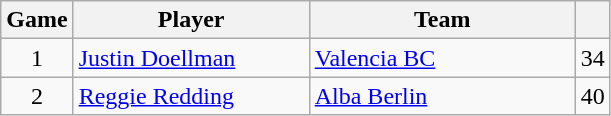<table class="wikitable sortable" style="text-align: center;">
<tr>
<th style="text-align:center;">Game</th>
<th style="text-align:center; width:150px;">Player</th>
<th style="text-align:center; width:170px;">Team</th>
<th style="text-align:center;"></th>
</tr>
<tr>
<td>1</td>
<td align="left"> <a href='#'>Justin Doellman</a></td>
<td align="left"> <a href='#'>Valencia BC</a></td>
<td>34</td>
</tr>
<tr>
<td>2</td>
<td align="left"> <a href='#'>Reggie Redding</a></td>
<td align="left"> <a href='#'>Alba Berlin</a></td>
<td>40</td>
</tr>
</table>
